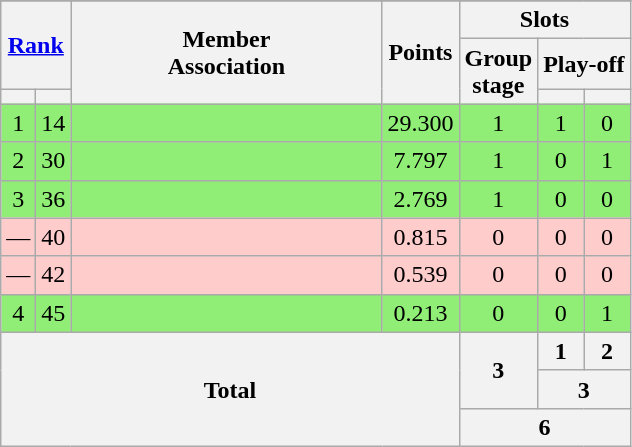<table class="wikitable" style="text-align:center">
<tr>
</tr>
<tr>
<th colspan=2 rowspan=2><a href='#'>Rank</a></th>
<th rowspan=3 width=200>Member<br>Association</th>
<th rowspan=3>Points</th>
<th colspan=4>Slots</th>
</tr>
<tr>
<th rowspan=2>Group<br>stage</th>
<th colspan=3>Play-off</th>
</tr>
<tr>
<th></th>
<th></th>
<th></th>
<th></th>
</tr>
<tr bgcolor=#90ee77>
<td>1</td>
<td>14</td>
<td align=left></td>
<td>29.300</td>
<td>1</td>
<td>1</td>
<td>0</td>
</tr>
<tr bgcolor=#90ee77>
<td>2</td>
<td>30</td>
<td align=left></td>
<td>7.797</td>
<td>1</td>
<td>0</td>
<td>1</td>
</tr>
<tr bgcolor=#90ee77>
<td>3</td>
<td>36</td>
<td align=left></td>
<td>2.769</td>
<td>1</td>
<td>0</td>
<td>0</td>
</tr>
<tr bgcolor=#ffcccc>
<td>—</td>
<td>40</td>
<td align=left></td>
<td>0.815</td>
<td>0</td>
<td>0</td>
<td>0</td>
</tr>
<tr bgcolor=#ffcccc>
<td>—</td>
<td>42</td>
<td align=left></td>
<td>0.539</td>
<td>0</td>
<td>0</td>
<td>0</td>
</tr>
<tr bgcolor=#90ee77>
<td>4</td>
<td>45</td>
<td align=left></td>
<td>0.213</td>
<td>0</td>
<td>0</td>
<td>1</td>
</tr>
<tr>
<th colspan=4 rowspan=3>Total</th>
<th rowspan=2>3</th>
<th>1</th>
<th>2</th>
</tr>
<tr>
<th colspan=3>3</th>
</tr>
<tr>
<th colspan=4>6</th>
</tr>
</table>
